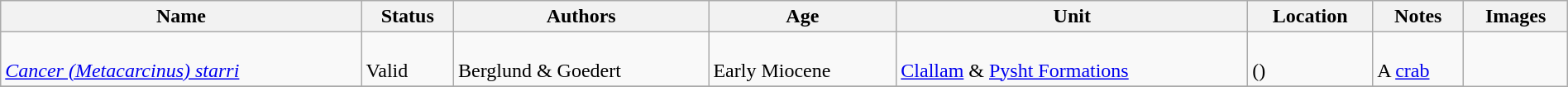<table class="wikitable sortable" align="center" width="100%">
<tr>
<th>Name</th>
<th>Status</th>
<th>Authors</th>
<th>Age</th>
<th>Unit</th>
<th>Location</th>
<th>Notes</th>
<th>Images</th>
</tr>
<tr>
<td><br><em><a href='#'>Cancer (Metacarcinus) starri</a></em></td>
<td><br>Valid</td>
<td><br>Berglund & Goedert</td>
<td><br>Early Miocene</td>
<td><br><a href='#'>Clallam</a> & <a href='#'>Pysht Formations</a></td>
<td><br> ()</td>
<td><br>A <a href='#'>crab</a></td>
<td rowspan="47"></td>
</tr>
<tr>
</tr>
</table>
